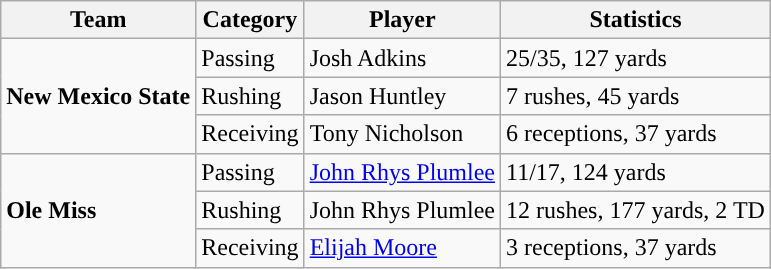<table class="wikitable" style="float: left;">
<tr>
<th>Team</th>
<th>Category</th>
<th>Player</th>
<th>Statistics</th>
</tr>
<tr>
<td rowspan=3><strong>New Mexico State</strong></td>
<td>Passing</td>
<td>Josh Adkins</td>
<td>25/35, 127 yards</td>
</tr>
<tr>
<td>Rushing</td>
<td>Jason Huntley</td>
<td>7 rushes, 45 yards</td>
</tr>
<tr>
<td>Receiving</td>
<td>Tony Nicholson</td>
<td>6 receptions, 37 yards</td>
</tr>
<tr>
<td rowspan=3><strong>Ole Miss</strong></td>
<td>Passing</td>
<td><a href='#'>John Rhys Plumlee</a></td>
<td>11/17, 124 yards</td>
</tr>
<tr>
<td>Rushing</td>
<td>John Rhys Plumlee</td>
<td>12 rushes, 177 yards, 2 TD</td>
</tr>
<tr>
<td>Receiving</td>
<td><a href='#'>Elijah Moore</a></td>
<td>3 receptions, 37 yards</td>
</tr>
</table>
